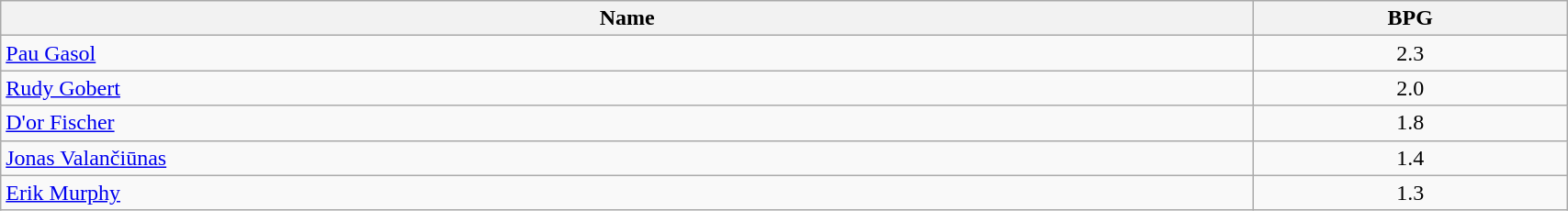<table class="wikitable" style="width:90%;">
<tr>
<th style="width:80%;">Name</th>
<th style="width:20%;">BPG</th>
</tr>
<tr>
<td> <a href='#'>Pau Gasol</a></td>
<td align=center>2.3</td>
</tr>
<tr>
<td> <a href='#'>Rudy Gobert</a></td>
<td align=center>2.0</td>
</tr>
<tr>
<td> <a href='#'>D'or Fischer</a></td>
<td align=center>1.8</td>
</tr>
<tr>
<td> <a href='#'>Jonas Valančiūnas</a></td>
<td align=center>1.4</td>
</tr>
<tr>
<td> <a href='#'>Erik Murphy</a></td>
<td align=center>1.3</td>
</tr>
</table>
